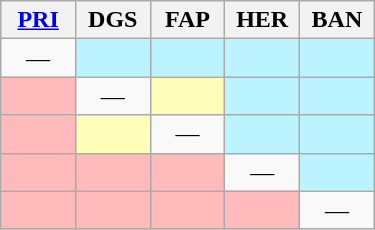<table class="wikitable" style="text-align:center" width=250>
<tr>
<th width=40><a href='#'>PRI</a></th>
<th width=40>DGS</th>
<th width=40>FAP</th>
<th width=40>HER</th>
<th width=40>BAN</th>
</tr>
<tr>
<td>—</td>
<td style="background:#bbf3ff;"></td>
<td style="background:#bbf3ff;"></td>
<td style="background:#bbf3ff;"></td>
<td style="background:#bbf3ff;"></td>
</tr>
<tr>
<td style="background:#ffbbbb;"></td>
<td>—</td>
<td style="background:#ffffbb;"></td>
<td style="background:#bbf3ff;"></td>
<td style="background:#bbf3ff;"></td>
</tr>
<tr>
<td style="background:#ffbbbb;"></td>
<td style="background:#ffffbb;"></td>
<td>—</td>
<td style="background:#bbf3ff;"></td>
<td style="background:#bbf3ff;"></td>
</tr>
<tr>
<td style="background:#ffbbbb;"></td>
<td style="background:#ffbbbb;"></td>
<td style="background:#ffbbbb;"></td>
<td>—</td>
<td style="background:#bbf3ff;"></td>
</tr>
<tr>
<td style="background:#ffbbbb;"></td>
<td style="background:#ffbbbb;"></td>
<td style="background:#ffbbbb;"></td>
<td style="background:#ffbbbb;"></td>
<td>—</td>
</tr>
</table>
